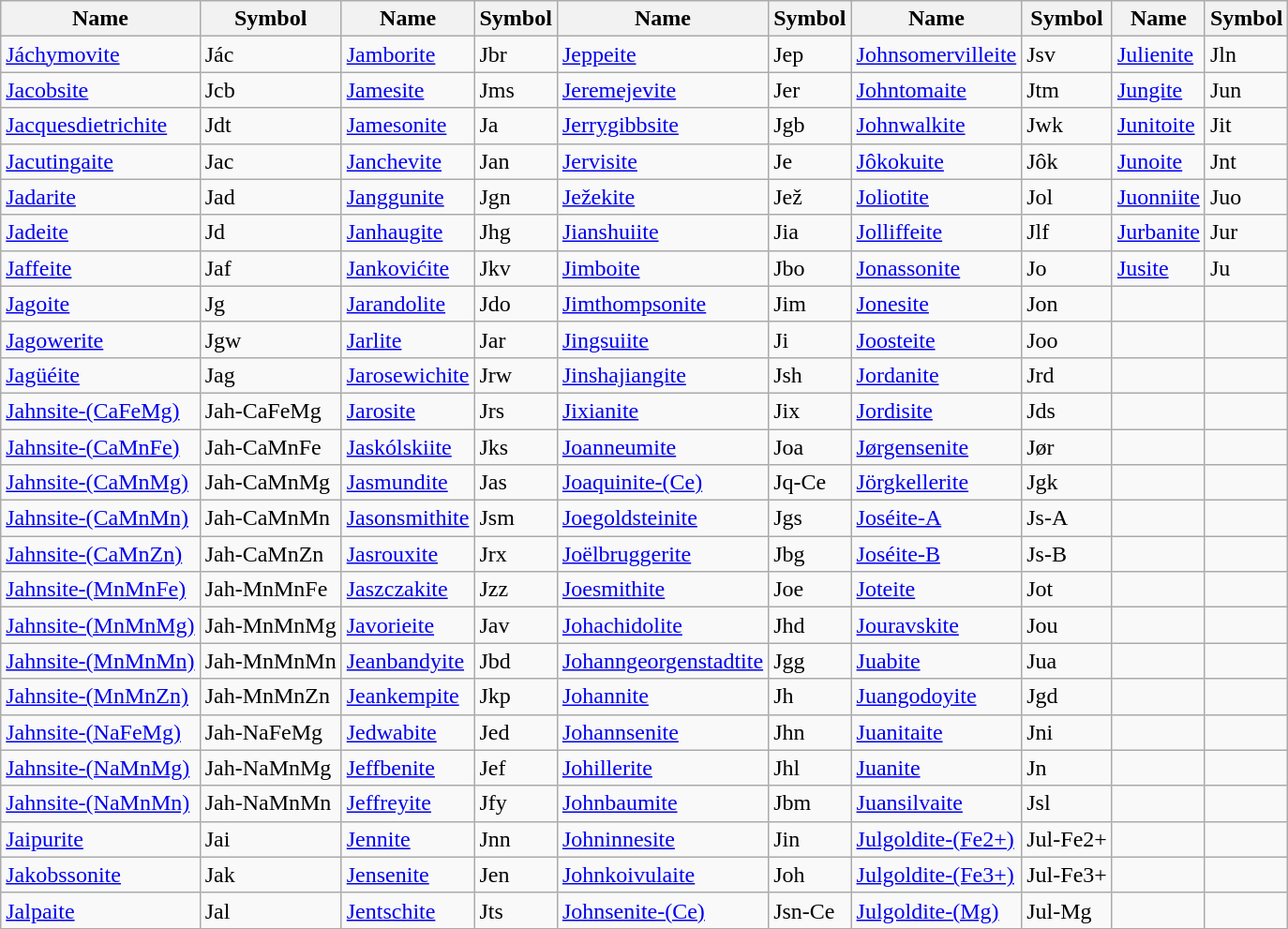<table class="wikitable">
<tr>
<th>Name</th>
<th>Symbol</th>
<th>Name</th>
<th>Symbol</th>
<th>Name</th>
<th>Symbol</th>
<th>Name</th>
<th>Symbol</th>
<th>Name</th>
<th>Symbol</th>
</tr>
<tr>
<td><a href='#'>Jáchymovite</a></td>
<td>Jác</td>
<td><a href='#'>Jamborite</a></td>
<td>Jbr</td>
<td><a href='#'>Jeppeite</a></td>
<td>Jep</td>
<td><a href='#'>Johnsomervilleite</a></td>
<td>Jsv</td>
<td><a href='#'>Julienite</a></td>
<td>Jln</td>
</tr>
<tr>
<td><a href='#'>Jacobsite</a></td>
<td>Jcb</td>
<td><a href='#'>Jamesite</a></td>
<td>Jms</td>
<td><a href='#'>Jeremejevite</a></td>
<td>Jer</td>
<td><a href='#'>Johntomaite</a></td>
<td>Jtm</td>
<td><a href='#'>Jungite</a></td>
<td>Jun</td>
</tr>
<tr>
<td><a href='#'>Jacquesdietrichite</a></td>
<td>Jdt</td>
<td><a href='#'>Jamesonite</a></td>
<td>Ja</td>
<td><a href='#'>Jerrygibbsite</a></td>
<td>Jgb</td>
<td><a href='#'>Johnwalkite</a></td>
<td>Jwk</td>
<td><a href='#'>Junitoite</a></td>
<td>Jit</td>
</tr>
<tr>
<td><a href='#'>Jacutingaite</a></td>
<td>Jac</td>
<td><a href='#'>Janchevite</a></td>
<td>Jan</td>
<td><a href='#'>Jervisite</a></td>
<td>Je</td>
<td><a href='#'>Jôkokuite</a></td>
<td>Jôk</td>
<td><a href='#'>Junoite</a></td>
<td>Jnt</td>
</tr>
<tr>
<td><a href='#'>Jadarite</a></td>
<td>Jad</td>
<td><a href='#'>Janggunite</a></td>
<td>Jgn</td>
<td><a href='#'>Ježekite</a></td>
<td>Jež</td>
<td><a href='#'>Joliotite</a></td>
<td>Jol</td>
<td><a href='#'>Juonniite</a></td>
<td>Juo</td>
</tr>
<tr>
<td><a href='#'>Jadeite</a></td>
<td>Jd</td>
<td><a href='#'>Janhaugite</a></td>
<td>Jhg</td>
<td><a href='#'>Jianshuiite</a></td>
<td>Jia</td>
<td><a href='#'>Jolliffeite</a></td>
<td>Jlf</td>
<td><a href='#'>Jurbanite</a></td>
<td>Jur</td>
</tr>
<tr>
<td><a href='#'>Jaffeite</a></td>
<td>Jaf</td>
<td><a href='#'>Jankovićite</a></td>
<td>Jkv</td>
<td><a href='#'>Jimboite</a></td>
<td>Jbo</td>
<td><a href='#'>Jonassonite</a></td>
<td>Jo</td>
<td><a href='#'>Jusite</a></td>
<td>Ju</td>
</tr>
<tr>
<td><a href='#'>Jagoite</a></td>
<td>Jg</td>
<td><a href='#'>Jarandolite</a></td>
<td>Jdo</td>
<td><a href='#'>Jimthompsonite</a></td>
<td>Jim</td>
<td><a href='#'>Jonesite</a></td>
<td>Jon</td>
<td></td>
<td></td>
</tr>
<tr>
<td><a href='#'>Jagowerite</a></td>
<td>Jgw</td>
<td><a href='#'>Jarlite</a></td>
<td>Jar</td>
<td><a href='#'>Jingsuiite</a></td>
<td>Ji</td>
<td><a href='#'>Joosteite</a></td>
<td>Joo</td>
<td></td>
<td></td>
</tr>
<tr>
<td><a href='#'>Jagüéite</a></td>
<td>Jag</td>
<td><a href='#'>Jarosewichite</a></td>
<td>Jrw</td>
<td><a href='#'>Jinshajiangite</a></td>
<td>Jsh</td>
<td><a href='#'>Jordanite</a></td>
<td>Jrd</td>
<td></td>
<td></td>
</tr>
<tr>
<td><a href='#'>Jahnsite-(CaFeMg)</a></td>
<td>Jah-CaFeMg</td>
<td><a href='#'>Jarosite</a></td>
<td>Jrs</td>
<td><a href='#'>Jixianite</a></td>
<td>Jix</td>
<td><a href='#'>Jordisite</a></td>
<td>Jds</td>
<td></td>
<td></td>
</tr>
<tr>
<td><a href='#'>Jahnsite-(CaMnFe)</a></td>
<td>Jah-CaMnFe</td>
<td><a href='#'>Jaskólskiite</a></td>
<td>Jks</td>
<td><a href='#'>Joanneumite</a></td>
<td>Joa</td>
<td><a href='#'>Jørgensenite</a></td>
<td>Jør</td>
<td></td>
<td></td>
</tr>
<tr>
<td><a href='#'>Jahnsite-(CaMnMg)</a></td>
<td>Jah-CaMnMg</td>
<td><a href='#'>Jasmundite</a></td>
<td>Jas</td>
<td><a href='#'>Joaquinite-(Ce)</a></td>
<td>Jq-Ce</td>
<td><a href='#'>Jörgkellerite</a></td>
<td>Jgk</td>
<td></td>
<td></td>
</tr>
<tr>
<td><a href='#'>Jahnsite-(CaMnMn)</a></td>
<td>Jah-CaMnMn</td>
<td><a href='#'>Jasonsmithite</a></td>
<td>Jsm</td>
<td><a href='#'>Joegoldsteinite</a></td>
<td>Jgs</td>
<td><a href='#'>Joséite-A</a></td>
<td>Js-A</td>
<td></td>
<td></td>
</tr>
<tr>
<td><a href='#'>Jahnsite-(CaMnZn)</a></td>
<td>Jah-CaMnZn</td>
<td><a href='#'>Jasrouxite</a></td>
<td>Jrx</td>
<td><a href='#'>Joëlbruggerite</a></td>
<td>Jbg</td>
<td><a href='#'>Joséite-B</a></td>
<td>Js-B</td>
<td></td>
<td></td>
</tr>
<tr>
<td><a href='#'>Jahnsite-(MnMnFe)</a></td>
<td>Jah-MnMnFe</td>
<td><a href='#'>Jaszczakite</a></td>
<td>Jzz</td>
<td><a href='#'>Joesmithite</a></td>
<td>Joe</td>
<td><a href='#'>Joteite</a></td>
<td>Jot</td>
<td></td>
<td></td>
</tr>
<tr>
<td><a href='#'>Jahnsite-(MnMnMg)</a></td>
<td>Jah-MnMnMg</td>
<td><a href='#'>Javorieite</a></td>
<td>Jav</td>
<td><a href='#'>Johachidolite</a></td>
<td>Jhd</td>
<td><a href='#'>Jouravskite</a></td>
<td>Jou</td>
<td></td>
<td></td>
</tr>
<tr>
<td><a href='#'>Jahnsite-(MnMnMn)</a></td>
<td>Jah-MnMnMn</td>
<td><a href='#'>Jeanbandyite</a></td>
<td>Jbd</td>
<td><a href='#'>Johanngeorgenstadtite</a></td>
<td>Jgg</td>
<td><a href='#'>Juabite</a></td>
<td>Jua</td>
<td></td>
<td></td>
</tr>
<tr>
<td><a href='#'>Jahnsite-(MnMnZn)</a></td>
<td>Jah-MnMnZn</td>
<td><a href='#'>Jeankempite</a></td>
<td>Jkp</td>
<td><a href='#'>Johannite</a></td>
<td>Jh</td>
<td><a href='#'>Juangodoyite</a></td>
<td>Jgd</td>
<td></td>
<td></td>
</tr>
<tr>
<td><a href='#'>Jahnsite-(NaFeMg)</a></td>
<td>Jah-NaFeMg</td>
<td><a href='#'>Jedwabite</a></td>
<td>Jed</td>
<td><a href='#'>Johannsenite</a></td>
<td>Jhn</td>
<td><a href='#'>Juanitaite</a></td>
<td>Jni</td>
<td></td>
<td></td>
</tr>
<tr>
<td><a href='#'>Jahnsite-(NaMnMg)</a></td>
<td>Jah-NaMnMg</td>
<td><a href='#'>Jeffbenite</a></td>
<td>Jef</td>
<td><a href='#'>Johillerite</a></td>
<td>Jhl</td>
<td><a href='#'>Juanite</a></td>
<td>Jn</td>
<td></td>
<td></td>
</tr>
<tr>
<td><a href='#'>Jahnsite-(NaMnMn)</a></td>
<td>Jah-NaMnMn</td>
<td><a href='#'>Jeffreyite</a></td>
<td>Jfy</td>
<td><a href='#'>Johnbaumite</a></td>
<td>Jbm</td>
<td><a href='#'>Juansilvaite</a></td>
<td>Jsl</td>
<td></td>
<td></td>
</tr>
<tr>
<td><a href='#'>Jaipurite</a></td>
<td>Jai</td>
<td><a href='#'>Jennite</a></td>
<td>Jnn</td>
<td><a href='#'>Johninnesite</a></td>
<td>Jin</td>
<td><a href='#'>Julgoldite-(Fe2+)</a></td>
<td>Jul-Fe2+</td>
<td></td>
<td></td>
</tr>
<tr>
<td><a href='#'>Jakobssonite</a></td>
<td>Jak</td>
<td><a href='#'>Jensenite</a></td>
<td>Jen</td>
<td><a href='#'>Johnkoivulaite</a></td>
<td>Joh</td>
<td><a href='#'>Julgoldite-(Fe3+)</a></td>
<td>Jul-Fe3+</td>
<td></td>
<td></td>
</tr>
<tr>
<td><a href='#'>Jalpaite</a></td>
<td>Jal</td>
<td><a href='#'>Jentschite</a></td>
<td>Jts</td>
<td><a href='#'>Johnsenite-(Ce)</a></td>
<td>Jsn-Ce</td>
<td><a href='#'>Julgoldite-(Mg)</a></td>
<td>Jul-Mg</td>
<td></td>
<td></td>
</tr>
</table>
